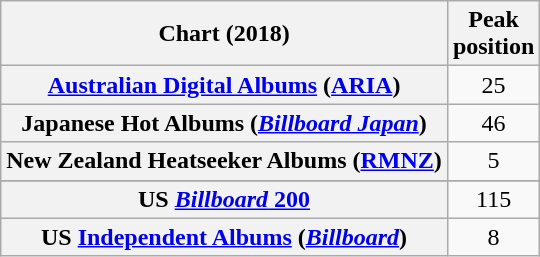<table class="wikitable sortable plainrowheaders" style="text-align:center">
<tr>
<th>Chart (2018)</th>
<th>Peak<br>position</th>
</tr>
<tr>
<th scope="row"><a href='#'>Australian Digital Albums</a> (<a href='#'>ARIA</a>)</th>
<td>25</td>
</tr>
<tr>
<th scope="row">Japanese Hot Albums (<em><a href='#'>Billboard Japan</a></em>)</th>
<td>46</td>
</tr>
<tr>
<th scope="row">New Zealand Heatseeker Albums (<a href='#'>RMNZ</a>)</th>
<td>5</td>
</tr>
<tr>
</tr>
<tr>
</tr>
<tr>
<th scope="row">US <a href='#'><em>Billboard</em> 200</a></th>
<td>115</td>
</tr>
<tr>
<th scope="row">US <a href='#'>Independent Albums</a> (<em><a href='#'>Billboard</a></em>)</th>
<td>8</td>
</tr>
</table>
